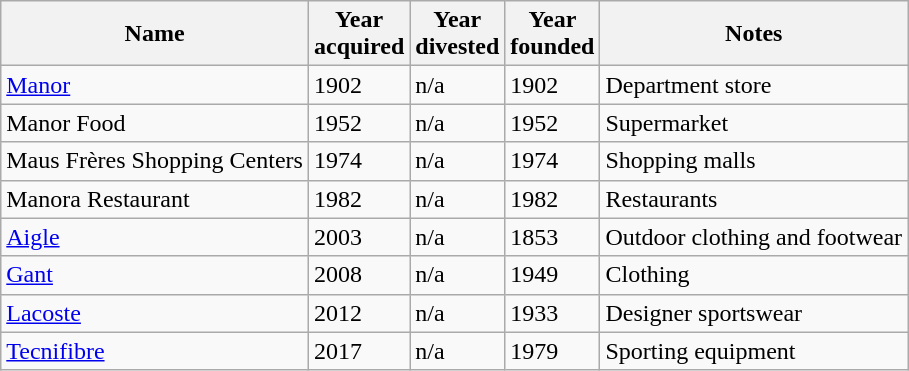<table class="wikitable sortable">
<tr>
<th>Name</th>
<th>Year<br>acquired</th>
<th>Year<br>divested</th>
<th>Year<br>founded</th>
<th class="unsortable">Notes</th>
</tr>
<tr>
<td><a href='#'>Manor</a></td>
<td>1902</td>
<td>n/a</td>
<td>1902</td>
<td>Department store</td>
</tr>
<tr>
<td>Manor Food</td>
<td>1952</td>
<td>n/a</td>
<td>1952</td>
<td>Supermarket</td>
</tr>
<tr>
<td>Maus Frères Shopping Centers</td>
<td>1974</td>
<td>n/a</td>
<td>1974</td>
<td>Shopping malls</td>
</tr>
<tr>
<td>Manora Restaurant</td>
<td>1982</td>
<td>n/a</td>
<td>1982</td>
<td>Restaurants</td>
</tr>
<tr>
<td><a href='#'>Aigle</a></td>
<td>2003</td>
<td>n/a</td>
<td>1853</td>
<td>Outdoor clothing and footwear</td>
</tr>
<tr>
<td><a href='#'>Gant</a></td>
<td>2008</td>
<td>n/a</td>
<td>1949</td>
<td>Clothing</td>
</tr>
<tr>
<td><a href='#'>Lacoste</a></td>
<td>2012</td>
<td>n/a</td>
<td>1933</td>
<td>Designer sportswear</td>
</tr>
<tr>
<td><a href='#'>Tecnifibre</a></td>
<td>2017</td>
<td>n/a</td>
<td>1979</td>
<td>Sporting equipment</td>
</tr>
</table>
